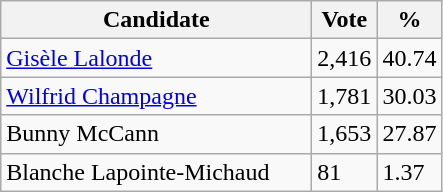<table class="wikitable">
<tr>
<th bgcolor="#DDDDFF" width="200px">Candidate</th>
<th bgcolor="#DDDDFF">Vote</th>
<th bgcolor="#DDDDFF">%</th>
</tr>
<tr>
<td><a href='#'>Gisèle Lalonde</a></td>
<td>2,416</td>
<td>40.74</td>
</tr>
<tr>
<td><a href='#'>Wilfrid Champagne</a></td>
<td>1,781</td>
<td>30.03</td>
</tr>
<tr>
<td>Bunny McCann</td>
<td>1,653</td>
<td>27.87</td>
</tr>
<tr>
<td>Blanche Lapointe-Michaud</td>
<td>81</td>
<td>1.37</td>
</tr>
</table>
